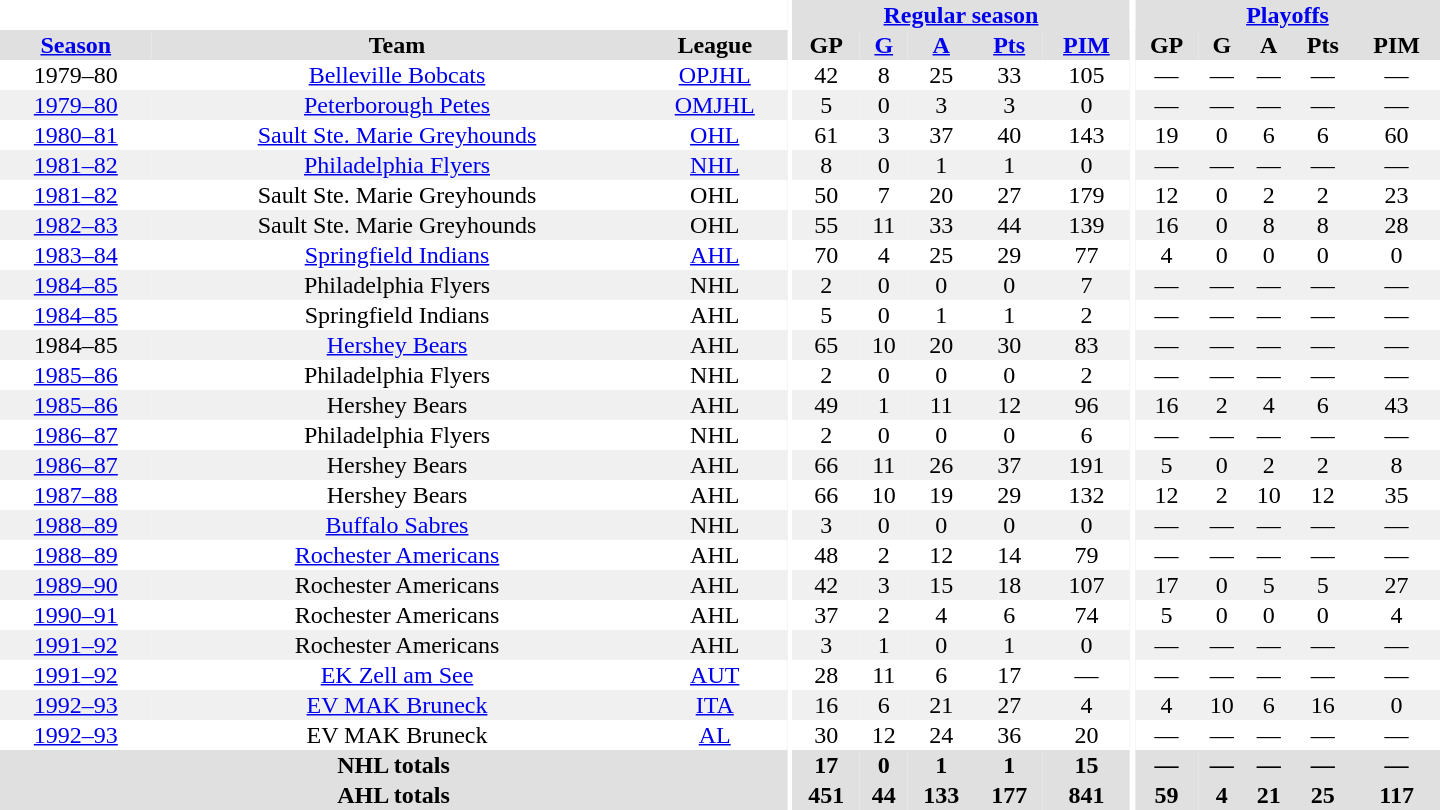<table border="0" cellpadding="1" cellspacing="0" style="text-align:center; width:60em">
<tr bgcolor="#e0e0e0">
<th colspan="3" bgcolor="#ffffff"></th>
<th rowspan="100" bgcolor="#ffffff"></th>
<th colspan="5"><a href='#'>Regular season</a></th>
<th rowspan="100" bgcolor="#ffffff"></th>
<th colspan="5"><a href='#'>Playoffs</a></th>
</tr>
<tr bgcolor="#e0e0e0">
<th><a href='#'>Season</a></th>
<th>Team</th>
<th>League</th>
<th>GP</th>
<th><a href='#'>G</a></th>
<th><a href='#'>A</a></th>
<th><a href='#'>Pts</a></th>
<th><a href='#'>PIM</a></th>
<th>GP</th>
<th>G</th>
<th>A</th>
<th>Pts</th>
<th>PIM</th>
</tr>
<tr>
<td>1979–80</td>
<td><a href='#'>Belleville Bobcats</a></td>
<td><a href='#'>OPJHL</a></td>
<td>42</td>
<td>8</td>
<td>25</td>
<td>33</td>
<td>105</td>
<td>—</td>
<td>—</td>
<td>—</td>
<td>—</td>
<td>—</td>
</tr>
<tr bgcolor="#f0f0f0">
<td><a href='#'>1979–80</a></td>
<td><a href='#'>Peterborough Petes</a></td>
<td><a href='#'>OMJHL</a></td>
<td>5</td>
<td>0</td>
<td>3</td>
<td>3</td>
<td>0</td>
<td>—</td>
<td>—</td>
<td>—</td>
<td>—</td>
<td>—</td>
</tr>
<tr>
<td><a href='#'>1980–81</a></td>
<td><a href='#'>Sault Ste. Marie Greyhounds</a></td>
<td><a href='#'>OHL</a></td>
<td>61</td>
<td>3</td>
<td>37</td>
<td>40</td>
<td>143</td>
<td>19</td>
<td>0</td>
<td>6</td>
<td>6</td>
<td>60</td>
</tr>
<tr bgcolor="#f0f0f0">
<td><a href='#'>1981–82</a></td>
<td><a href='#'>Philadelphia Flyers</a></td>
<td><a href='#'>NHL</a></td>
<td>8</td>
<td>0</td>
<td>1</td>
<td>1</td>
<td>0</td>
<td>—</td>
<td>—</td>
<td>—</td>
<td>—</td>
<td>—</td>
</tr>
<tr>
<td><a href='#'>1981–82</a></td>
<td>Sault Ste. Marie Greyhounds</td>
<td>OHL</td>
<td>50</td>
<td>7</td>
<td>20</td>
<td>27</td>
<td>179</td>
<td>12</td>
<td>0</td>
<td>2</td>
<td>2</td>
<td>23</td>
</tr>
<tr bgcolor="#f0f0f0">
<td><a href='#'>1982–83</a></td>
<td>Sault Ste. Marie Greyhounds</td>
<td>OHL</td>
<td>55</td>
<td>11</td>
<td>33</td>
<td>44</td>
<td>139</td>
<td>16</td>
<td>0</td>
<td>8</td>
<td>8</td>
<td>28</td>
</tr>
<tr>
<td><a href='#'>1983–84</a></td>
<td><a href='#'>Springfield Indians</a></td>
<td><a href='#'>AHL</a></td>
<td>70</td>
<td>4</td>
<td>25</td>
<td>29</td>
<td>77</td>
<td>4</td>
<td>0</td>
<td>0</td>
<td>0</td>
<td>0</td>
</tr>
<tr bgcolor="#f0f0f0">
<td><a href='#'>1984–85</a></td>
<td>Philadelphia Flyers</td>
<td>NHL</td>
<td>2</td>
<td>0</td>
<td>0</td>
<td>0</td>
<td>7</td>
<td>—</td>
<td>—</td>
<td>—</td>
<td>—</td>
<td>—</td>
</tr>
<tr>
<td><a href='#'>1984–85</a></td>
<td>Springfield Indians</td>
<td>AHL</td>
<td>5</td>
<td>0</td>
<td>1</td>
<td>1</td>
<td>2</td>
<td>—</td>
<td>—</td>
<td>—</td>
<td>—</td>
<td>—</td>
</tr>
<tr bgcolor="#f0f0f0">
<td>1984–85</td>
<td><a href='#'>Hershey Bears</a></td>
<td>AHL</td>
<td>65</td>
<td>10</td>
<td>20</td>
<td>30</td>
<td>83</td>
<td>—</td>
<td>—</td>
<td>—</td>
<td>—</td>
<td>—</td>
</tr>
<tr>
<td><a href='#'>1985–86</a></td>
<td>Philadelphia Flyers</td>
<td>NHL</td>
<td>2</td>
<td>0</td>
<td>0</td>
<td>0</td>
<td>2</td>
<td>—</td>
<td>—</td>
<td>—</td>
<td>—</td>
<td>—</td>
</tr>
<tr bgcolor="#f0f0f0">
<td><a href='#'>1985–86</a></td>
<td>Hershey Bears</td>
<td>AHL</td>
<td>49</td>
<td>1</td>
<td>11</td>
<td>12</td>
<td>96</td>
<td>16</td>
<td>2</td>
<td>4</td>
<td>6</td>
<td>43</td>
</tr>
<tr>
<td><a href='#'>1986–87</a></td>
<td>Philadelphia Flyers</td>
<td>NHL</td>
<td>2</td>
<td>0</td>
<td>0</td>
<td>0</td>
<td>6</td>
<td>—</td>
<td>—</td>
<td>—</td>
<td>—</td>
<td>—</td>
</tr>
<tr bgcolor="#f0f0f0">
<td><a href='#'>1986–87</a></td>
<td>Hershey Bears</td>
<td>AHL</td>
<td>66</td>
<td>11</td>
<td>26</td>
<td>37</td>
<td>191</td>
<td>5</td>
<td>0</td>
<td>2</td>
<td>2</td>
<td>8</td>
</tr>
<tr>
<td><a href='#'>1987–88</a></td>
<td>Hershey Bears</td>
<td>AHL</td>
<td>66</td>
<td>10</td>
<td>19</td>
<td>29</td>
<td>132</td>
<td>12</td>
<td>2</td>
<td>10</td>
<td>12</td>
<td>35</td>
</tr>
<tr bgcolor="#f0f0f0">
<td><a href='#'>1988–89</a></td>
<td><a href='#'>Buffalo Sabres</a></td>
<td>NHL</td>
<td>3</td>
<td>0</td>
<td>0</td>
<td>0</td>
<td>0</td>
<td>—</td>
<td>—</td>
<td>—</td>
<td>—</td>
<td>—</td>
</tr>
<tr>
<td><a href='#'>1988–89</a></td>
<td><a href='#'>Rochester Americans</a></td>
<td>AHL</td>
<td>48</td>
<td>2</td>
<td>12</td>
<td>14</td>
<td>79</td>
<td>—</td>
<td>—</td>
<td>—</td>
<td>—</td>
<td>—</td>
</tr>
<tr bgcolor="#f0f0f0">
<td><a href='#'>1989–90</a></td>
<td>Rochester Americans</td>
<td>AHL</td>
<td>42</td>
<td>3</td>
<td>15</td>
<td>18</td>
<td>107</td>
<td>17</td>
<td>0</td>
<td>5</td>
<td>5</td>
<td>27</td>
</tr>
<tr>
<td><a href='#'>1990–91</a></td>
<td>Rochester Americans</td>
<td>AHL</td>
<td>37</td>
<td>2</td>
<td>4</td>
<td>6</td>
<td>74</td>
<td>5</td>
<td>0</td>
<td>0</td>
<td>0</td>
<td>4</td>
</tr>
<tr bgcolor="#f0f0f0">
<td><a href='#'>1991–92</a></td>
<td>Rochester Americans</td>
<td>AHL</td>
<td>3</td>
<td>1</td>
<td>0</td>
<td>1</td>
<td>0</td>
<td>—</td>
<td>—</td>
<td>—</td>
<td>—</td>
<td>—</td>
</tr>
<tr>
<td><a href='#'>1991–92</a></td>
<td><a href='#'>EK Zell am See</a></td>
<td><a href='#'>AUT</a></td>
<td>28</td>
<td>11</td>
<td>6</td>
<td>17</td>
<td>—</td>
<td>—</td>
<td>—</td>
<td>—</td>
<td>—</td>
<td>—</td>
</tr>
<tr bgcolor="#f0f0f0">
<td><a href='#'>1992–93</a></td>
<td><a href='#'>EV MAK Bruneck</a></td>
<td><a href='#'>ITA</a></td>
<td>16</td>
<td>6</td>
<td>21</td>
<td>27</td>
<td>4</td>
<td>4</td>
<td>10</td>
<td>6</td>
<td>16</td>
<td>0</td>
</tr>
<tr>
<td><a href='#'>1992–93</a></td>
<td>EV MAK Bruneck</td>
<td><a href='#'>AL</a></td>
<td>30</td>
<td>12</td>
<td>24</td>
<td>36</td>
<td>20</td>
<td>—</td>
<td>—</td>
<td>—</td>
<td>—</td>
<td>—</td>
</tr>
<tr bgcolor="#e0e0e0">
<th colspan="3">NHL totals</th>
<th>17</th>
<th>0</th>
<th>1</th>
<th>1</th>
<th>15</th>
<th>—</th>
<th>—</th>
<th>—</th>
<th>—</th>
<th>—</th>
</tr>
<tr bgcolor="#e0e0e0">
<th colspan="3">AHL totals</th>
<th>451</th>
<th>44</th>
<th>133</th>
<th>177</th>
<th>841</th>
<th>59</th>
<th>4</th>
<th>21</th>
<th>25</th>
<th>117</th>
</tr>
</table>
